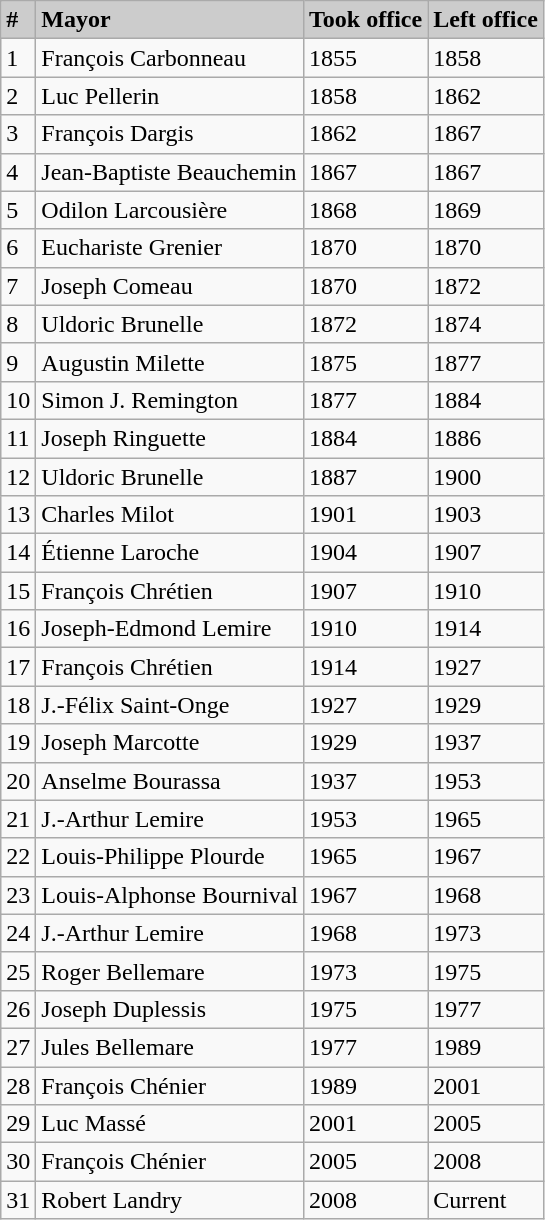<table class="wikitable">
<tr>
<td bgcolor=#cccccc><strong>#</strong></td>
<td bgcolor=#cccccc><strong>Mayor</strong></td>
<td bgcolor=#cccccc><strong>Took office</strong></td>
<td bgcolor=#cccccc><strong>Left office</strong></td>
</tr>
<tr>
<td>1</td>
<td>François Carbonneau</td>
<td>1855</td>
<td>1858</td>
</tr>
<tr>
<td>2</td>
<td>Luc Pellerin</td>
<td>1858</td>
<td>1862</td>
</tr>
<tr>
<td>3</td>
<td>François Dargis</td>
<td>1862</td>
<td>1867</td>
</tr>
<tr>
<td>4</td>
<td>Jean-Baptiste Beauchemin</td>
<td>1867</td>
<td>1867</td>
</tr>
<tr>
<td>5</td>
<td>Odilon Larcousière</td>
<td>1868</td>
<td>1869</td>
</tr>
<tr>
<td>6</td>
<td>Euchariste Grenier</td>
<td>1870</td>
<td>1870</td>
</tr>
<tr>
<td>7</td>
<td>Joseph Comeau</td>
<td>1870</td>
<td>1872</td>
</tr>
<tr>
<td>8</td>
<td>Uldoric Brunelle</td>
<td>1872</td>
<td>1874</td>
</tr>
<tr>
<td>9</td>
<td>Augustin Milette</td>
<td>1875</td>
<td>1877</td>
</tr>
<tr>
<td>10</td>
<td>Simon J. Remington</td>
<td>1877</td>
<td>1884</td>
</tr>
<tr>
<td>11</td>
<td>Joseph Ringuette</td>
<td>1884</td>
<td>1886</td>
</tr>
<tr>
<td>12</td>
<td>Uldoric Brunelle</td>
<td>1887</td>
<td>1900</td>
</tr>
<tr>
<td>13</td>
<td>Charles Milot</td>
<td>1901</td>
<td>1903</td>
</tr>
<tr>
<td>14</td>
<td>Étienne Laroche</td>
<td>1904</td>
<td>1907</td>
</tr>
<tr>
<td>15</td>
<td>François Chrétien </td>
<td>1907</td>
<td>1910</td>
</tr>
<tr>
<td>16</td>
<td>Joseph-Edmond Lemire</td>
<td>1910</td>
<td>1914</td>
</tr>
<tr>
<td>17</td>
<td>François Chrétien</td>
<td>1914</td>
<td>1927</td>
</tr>
<tr>
<td>18</td>
<td>J.-Félix Saint-Onge</td>
<td>1927</td>
<td>1929</td>
</tr>
<tr>
<td>19</td>
<td>Joseph Marcotte</td>
<td>1929</td>
<td>1937</td>
</tr>
<tr>
<td>20</td>
<td>Anselme Bourassa</td>
<td>1937</td>
<td>1953</td>
</tr>
<tr>
<td>21</td>
<td>J.-Arthur Lemire</td>
<td>1953</td>
<td>1965</td>
</tr>
<tr>
<td>22</td>
<td>Louis-Philippe Plourde</td>
<td>1965</td>
<td>1967</td>
</tr>
<tr>
<td>23</td>
<td>Louis-Alphonse Bournival</td>
<td>1967</td>
<td>1968</td>
</tr>
<tr>
<td>24</td>
<td>J.-Arthur Lemire</td>
<td>1968</td>
<td>1973</td>
</tr>
<tr>
<td>25</td>
<td>Roger Bellemare</td>
<td>1973</td>
<td>1975</td>
</tr>
<tr>
<td>26</td>
<td>Joseph Duplessis</td>
<td>1975</td>
<td>1977</td>
</tr>
<tr>
<td>27</td>
<td>Jules Bellemare</td>
<td>1977</td>
<td>1989</td>
</tr>
<tr>
<td>28</td>
<td>François Chénier</td>
<td>1989</td>
<td>2001</td>
</tr>
<tr>
<td>29</td>
<td>Luc Massé</td>
<td>2001</td>
<td>2005</td>
</tr>
<tr>
<td>30</td>
<td>François Chénier</td>
<td>2005</td>
<td>2008 </td>
</tr>
<tr>
<td>31</td>
<td>Robert Landry</td>
<td>2008 </td>
<td>Current</td>
</tr>
</table>
